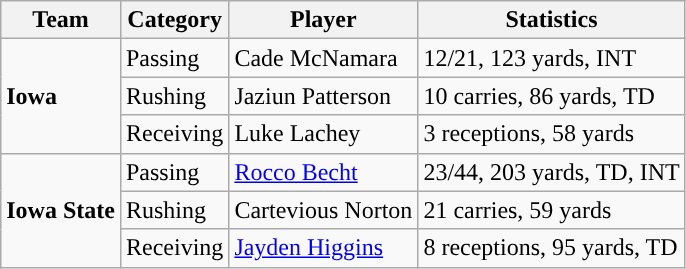<table class="wikitable" style="float: left;">
<tr>
<th>Team</th>
<th>Category</th>
<th>Player</th>
<th>Statistics</th>
</tr>
<tr>
<td rowspan=3><strong>Iowa</strong></td>
<td>Passing</td>
<td>Cade McNamara</td>
<td>12/21, 123 yards, INT</td>
</tr>
<tr>
<td>Rushing</td>
<td>Jaziun Patterson</td>
<td>10 carries, 86 yards, TD</td>
</tr>
<tr>
<td>Receiving</td>
<td>Luke Lachey</td>
<td>3 receptions, 58 yards</td>
</tr>
<tr>
<td rowspan=3><strong>Iowa State</strong></td>
<td>Passing</td>
<td><a href='#'>Rocco Becht</a></td>
<td>23/44, 203 yards, TD, INT</td>
</tr>
<tr>
<td>Rushing</td>
<td>Cartevious Norton</td>
<td>21 carries, 59 yards</td>
</tr>
<tr>
<td>Receiving</td>
<td><a href='#'>Jayden Higgins</a></td>
<td>8 receptions, 95 yards, TD</td>
</tr>
</table>
